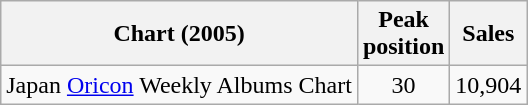<table class="wikitable sortable">
<tr>
<th>Chart (2005)</th>
<th>Peak<br>position</th>
<th>Sales</th>
</tr>
<tr>
<td>Japan <a href='#'>Oricon</a> Weekly Albums Chart</td>
<td align="center">30</td>
<td align="center">10,904</td>
</tr>
</table>
